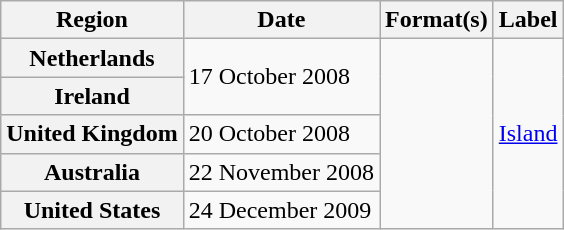<table class="wikitable plainrowheaders">
<tr>
<th scope="col">Region</th>
<th scope="col">Date</th>
<th scope="col">Format(s)</th>
<th scope="col">Label</th>
</tr>
<tr>
<th scope="row">Netherlands</th>
<td rowspan="2">17 October 2008</td>
<td rowspan="5"></td>
<td rowspan="5"><a href='#'>Island</a></td>
</tr>
<tr>
<th scope="row">Ireland</th>
</tr>
<tr>
<th scope="row">United Kingdom</th>
<td>20 October 2008</td>
</tr>
<tr>
<th scope="row">Australia</th>
<td>22 November 2008</td>
</tr>
<tr>
<th scope="row">United States</th>
<td>24 December 2009</td>
</tr>
</table>
